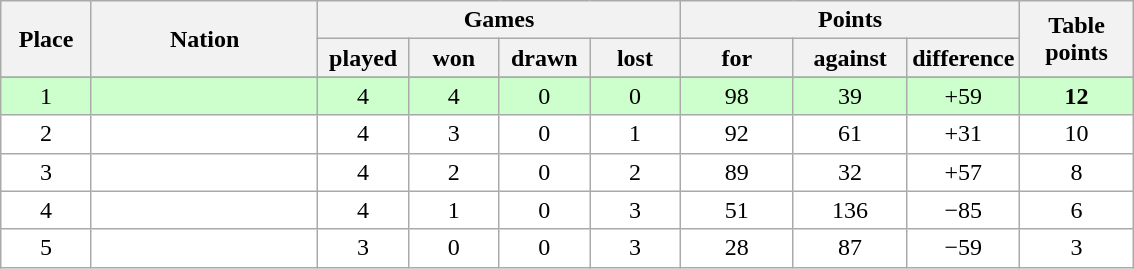<table class="wikitable">
<tr>
<th rowspan=2 width="8%">Place</th>
<th rowspan=2 width="20%">Nation</th>
<th colspan=4 width="32%">Games</th>
<th colspan=3 width="30%">Points</th>
<th rowspan=2 width="10%">Table<br>points</th>
</tr>
<tr>
<th width="8%">played</th>
<th width="8%">won</th>
<th width="8%">drawn</th>
<th width="8%">lost</th>
<th width="10%">for</th>
<th width="10%">against</th>
<th width="10%">difference</th>
</tr>
<tr>
</tr>
<tr bgcolor=#ccffcc align=center>
<td>1</td>
<td align=left><strong></strong></td>
<td>4</td>
<td>4</td>
<td>0</td>
<td>0</td>
<td>98</td>
<td>39</td>
<td>+59</td>
<td><strong>12</strong></td>
</tr>
<tr bgcolor=#ffffff align=center>
<td>2</td>
<td align=left></td>
<td>4</td>
<td>3</td>
<td>0</td>
<td>1</td>
<td>92</td>
<td>61</td>
<td>+31</td>
<td>10</td>
</tr>
<tr bgcolor=#ffffff align=center>
<td>3</td>
<td align=left></td>
<td>4</td>
<td>2</td>
<td>0</td>
<td>2</td>
<td>89</td>
<td>32</td>
<td>+57</td>
<td>8</td>
</tr>
<tr bgcolor=#ffffff align=center>
<td>4</td>
<td align=left></td>
<td>4</td>
<td>1</td>
<td>0</td>
<td>3</td>
<td>51</td>
<td>136</td>
<td>−85</td>
<td>6</td>
</tr>
<tr bgcolor=#ffffff align=center>
<td>5</td>
<td align=left></td>
<td>3</td>
<td>0</td>
<td>0</td>
<td>3</td>
<td>28</td>
<td>87</td>
<td>−59</td>
<td>3</td>
</tr>
</table>
